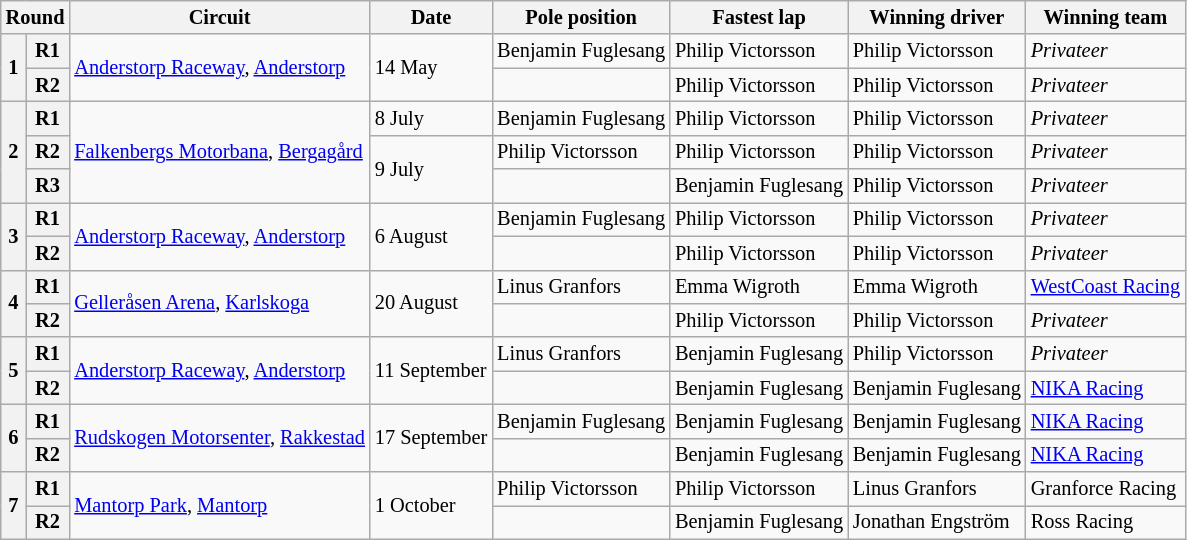<table class="wikitable" style="font-size: 85%">
<tr>
<th colspan=2>Round</th>
<th>Circuit</th>
<th>Date</th>
<th>Pole position</th>
<th>Fastest lap</th>
<th>Winning driver</th>
<th>Winning team</th>
</tr>
<tr>
<th rowspan=2>1</th>
<th>R1</th>
<td rowspan=2> <a href='#'>Anderstorp Raceway</a>, <a href='#'>Anderstorp</a></td>
<td rowspan=2>14 May</td>
<td> Benjamin Fuglesang</td>
<td> Philip Victorsson</td>
<td> Philip Victorsson</td>
<td><em>Privateer</em></td>
</tr>
<tr>
<th>R2</th>
<td></td>
<td> Philip Victorsson</td>
<td> Philip Victorsson</td>
<td><em>Privateer</em></td>
</tr>
<tr>
<th rowspan=3>2</th>
<th>R1</th>
<td rowspan=3> <a href='#'>Falkenbergs Motorbana</a>, <a href='#'>Bergagård</a></td>
<td>8 July</td>
<td> Benjamin Fuglesang</td>
<td> Philip Victorsson</td>
<td> Philip Victorsson</td>
<td><em>Privateer</em></td>
</tr>
<tr>
<th>R2</th>
<td rowspan=2>9 July</td>
<td> Philip Victorsson</td>
<td> Philip Victorsson</td>
<td> Philip Victorsson</td>
<td><em>Privateer</em></td>
</tr>
<tr>
<th>R3</th>
<td></td>
<td> Benjamin Fuglesang</td>
<td> Philip Victorsson</td>
<td><em>Privateer</em></td>
</tr>
<tr>
<th rowspan=2>3</th>
<th>R1</th>
<td rowspan=2> <a href='#'>Anderstorp Raceway</a>, <a href='#'>Anderstorp</a></td>
<td rowspan=2>6 August</td>
<td> Benjamin Fuglesang</td>
<td> Philip Victorsson</td>
<td> Philip Victorsson</td>
<td><em>Privateer</em></td>
</tr>
<tr>
<th>R2</th>
<td></td>
<td> Philip Victorsson</td>
<td> Philip Victorsson</td>
<td><em>Privateer</em></td>
</tr>
<tr>
<th rowspan=2>4</th>
<th>R1</th>
<td rowspan=2> <a href='#'>Gelleråsen Arena</a>, <a href='#'>Karlskoga</a></td>
<td rowspan=2>20 August</td>
<td> Linus Granfors</td>
<td> Emma Wigroth</td>
<td> Emma Wigroth</td>
<td> <a href='#'>WestCoast Racing</a></td>
</tr>
<tr>
<th>R2</th>
<td></td>
<td> Philip Victorsson</td>
<td> Philip Victorsson</td>
<td><em>Privateer</em></td>
</tr>
<tr>
<th rowspan=2>5</th>
<th>R1</th>
<td rowspan=2> <a href='#'>Anderstorp Raceway</a>, <a href='#'>Anderstorp</a></td>
<td rowspan=2>11 September</td>
<td> Linus Granfors</td>
<td> Benjamin Fuglesang</td>
<td> Philip Victorsson</td>
<td><em>Privateer</em></td>
</tr>
<tr>
<th>R2</th>
<td></td>
<td> Benjamin Fuglesang</td>
<td> Benjamin Fuglesang</td>
<td> <a href='#'>NIKA Racing</a></td>
</tr>
<tr>
<th rowspan=2>6</th>
<th>R1</th>
<td rowspan=2> <a href='#'>Rudskogen Motorsenter</a>, <a href='#'>Rakkestad</a></td>
<td rowspan=2>17 September</td>
<td> Benjamin Fuglesang</td>
<td> Benjamin Fuglesang</td>
<td> Benjamin Fuglesang</td>
<td> <a href='#'>NIKA Racing</a></td>
</tr>
<tr>
<th>R2</th>
<td></td>
<td> Benjamin Fuglesang</td>
<td> Benjamin Fuglesang</td>
<td> <a href='#'>NIKA Racing</a></td>
</tr>
<tr>
<th rowspan=2>7</th>
<th>R1</th>
<td rowspan=2> <a href='#'>Mantorp Park</a>, <a href='#'>Mantorp</a></td>
<td rowspan=2>1 October</td>
<td> Philip Victorsson</td>
<td> Philip Victorsson</td>
<td> Linus Granfors</td>
<td> Granforce Racing</td>
</tr>
<tr>
<th>R2</th>
<td></td>
<td> Benjamin Fuglesang</td>
<td> Jonathan Engström</td>
<td> Ross Racing</td>
</tr>
</table>
